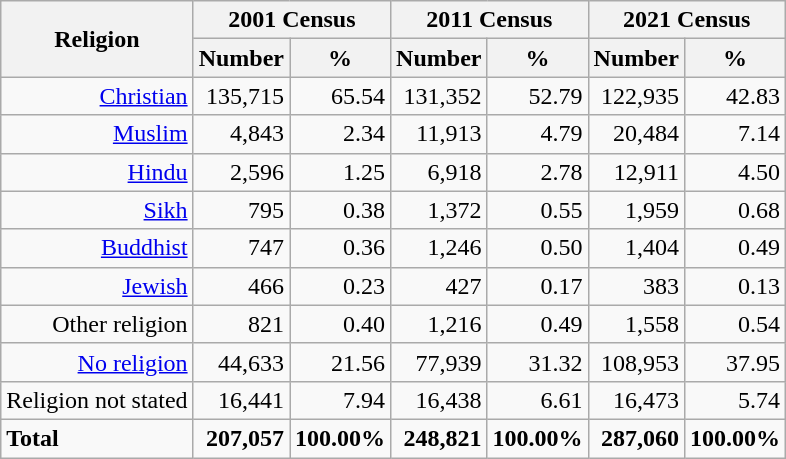<table class="wikitable sortable" style="text-align:right">
<tr>
<th rowspan="2">Religion</th>
<th colspan="2">2001 Census </th>
<th colspan="2">2011 Census </th>
<th colspan="2">2021 Census </th>
</tr>
<tr>
<th>Number</th>
<th>%</th>
<th>Number</th>
<th>%</th>
<th>Number</th>
<th>%</th>
</tr>
<tr>
<td><a href='#'>Christian</a></td>
<td>135,715</td>
<td>65.54</td>
<td>131,352</td>
<td>52.79</td>
<td>122,935</td>
<td>42.83</td>
</tr>
<tr>
<td><a href='#'>Muslim</a></td>
<td>4,843</td>
<td>2.34</td>
<td>11,913</td>
<td>4.79</td>
<td>20,484</td>
<td>7.14</td>
</tr>
<tr>
<td><a href='#'>Hindu</a></td>
<td>2,596</td>
<td>1.25</td>
<td>6,918</td>
<td>2.78</td>
<td>12,911</td>
<td>4.50</td>
</tr>
<tr>
<td><a href='#'>Sikh</a></td>
<td>795</td>
<td>0.38</td>
<td>1,372</td>
<td>0.55</td>
<td>1,959</td>
<td>0.68</td>
</tr>
<tr>
<td><a href='#'>Buddhist</a></td>
<td>747</td>
<td>0.36</td>
<td>1,246</td>
<td>0.50</td>
<td>1,404</td>
<td>0.49</td>
</tr>
<tr>
<td><a href='#'>Jewish</a></td>
<td>466</td>
<td>0.23</td>
<td>427</td>
<td>0.17</td>
<td>383</td>
<td>0.13</td>
</tr>
<tr>
<td>Other religion</td>
<td>821</td>
<td>0.40</td>
<td>1,216</td>
<td>0.49</td>
<td>1,558</td>
<td>0.54</td>
</tr>
<tr>
<td><a href='#'>No religion</a></td>
<td>44,633</td>
<td>21.56</td>
<td>77,939</td>
<td>31.32</td>
<td>108,953</td>
<td>37.95</td>
</tr>
<tr>
<td>Religion not stated</td>
<td>16,441</td>
<td>7.94</td>
<td>16,438</td>
<td>6.61</td>
<td>16,473</td>
<td>5.74</td>
</tr>
<tr>
<td style="text-align:left"><strong>Total</strong></td>
<td><strong>207,057</strong></td>
<td><strong>100.00%</strong></td>
<td><strong>248,821</strong></td>
<td><strong>100.00%</strong></td>
<td><strong>287,060</strong></td>
<td><strong>100.00%</strong></td>
</tr>
</table>
